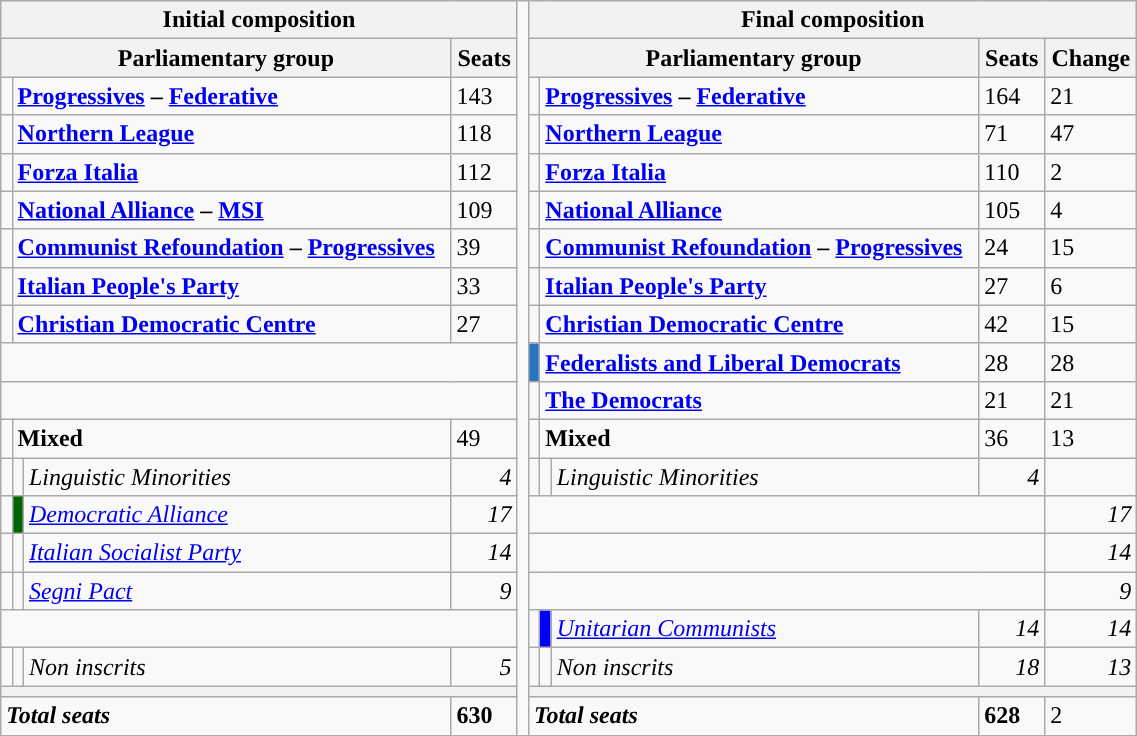<table class="wikitable" style="width : 60%;">
<tr>
<th colspan="4">Initial composition</th>
<td rowspan="30" style="width : 1%;"></td>
<th colspan="5">Final composition</th>
</tr>
<tr>
<th colspan="3">Parliamentary group</th>
<th>Seats</th>
<th colspan="3">Parliamentary group</th>
<th>Seats</th>
<th>Change</th>
</tr>
<tr>
<td></td>
<td colspan = "2"><strong><a href='#'>Progressives</a> – <a href='#'>Federative</a></strong></td>
<td>143</td>
<td></td>
<td colspan = "2"><strong><a href='#'>Progressives</a> – <a href='#'>Federative</a></strong></td>
<td>164</td>
<td> 21</td>
</tr>
<tr>
<td></td>
<td colspan = "2"><strong><a href='#'>Northern League</a></strong></td>
<td>118</td>
<td></td>
<td colspan = "2"><strong><a href='#'>Northern League</a></strong></td>
<td>71</td>
<td> 47</td>
</tr>
<tr>
<td></td>
<td colspan = "2"><strong><a href='#'>Forza Italia</a></strong></td>
<td>112</td>
<td></td>
<td colspan = "2"><strong><a href='#'>Forza Italia</a></strong></td>
<td>110</td>
<td> 2</td>
</tr>
<tr>
<td></td>
<td colspan = "2"><strong><a href='#'>National Alliance</a> – <a href='#'>MSI</a></strong></td>
<td>109</td>
<td></td>
<td colspan = "2"><strong><a href='#'>National Alliance</a></strong></td>
<td>105</td>
<td> 4</td>
</tr>
<tr>
<td></td>
<td colspan = "2"><strong><a href='#'>Communist Refoundation</a> – <a href='#'>Progressives</a></strong></td>
<td>39</td>
<td></td>
<td colspan = "2"><strong><a href='#'>Communist Refoundation</a> – <a href='#'>Progressives</a></strong></td>
<td>24</td>
<td> 15</td>
</tr>
<tr>
<td></td>
<td colspan = "2"><strong><a href='#'>Italian People's Party</a></strong></td>
<td>33</td>
<td></td>
<td colspan = "2"><strong><a href='#'>Italian People's Party</a></strong></td>
<td>27</td>
<td> 6</td>
</tr>
<tr>
<td></td>
<td colspan = "2"><strong><a href='#'>Christian Democratic Centre</a></strong></td>
<td>27</td>
<td></td>
<td colspan = "2"><strong><a href='#'>Christian Democratic Centre</a></strong></td>
<td>42</td>
<td> 15</td>
</tr>
<tr>
<td colspan = "4"></td>
<td bgcolor="#2975C2" width=1%></td>
<td colspan = "2"><strong><a href='#'>Federalists and Liberal Democrats</a></strong></td>
<td>28</td>
<td> 28</td>
</tr>
<tr>
<td colspan = "4"></td>
<td></td>
<td colspan = "2"><strong><a href='#'>The Democrats</a></strong></td>
<td>21</td>
<td> 21</td>
</tr>
<tr>
<td></td>
<td colspan = "2"><strong>Mixed</strong></td>
<td>49</td>
<td></td>
<td colspan = "2"><strong>Mixed</strong></td>
<td>36</td>
<td> 13</td>
</tr>
<tr>
<td></td>
<td></td>
<td><em>Linguistic Minorities</em></td>
<td align="right"><em>4</em></td>
<td></td>
<td></td>
<td><em>Linguistic Minorities</em></td>
<td align="right"><em>4</em></td>
<td align="right"></td>
</tr>
<tr>
<td></td>
<td bgcolor="darkgreen" width=1%></td>
<td><em><a href='#'>Democratic Alliance</a></em></td>
<td align="right"><em>17</em></td>
<td colspan="4"></td>
<td align="right"> <em>17</em></td>
</tr>
<tr>
<td></td>
<td></td>
<td><em><a href='#'>Italian Socialist Party</a></em></td>
<td align="right"><em>14</em></td>
<td colspan="4"></td>
<td align="right"> <em>14</em></td>
</tr>
<tr>
<td></td>
<td></td>
<td><em><a href='#'>Segni Pact</a></em></td>
<td align="right"><em>9</em></td>
<td colspan="4"></td>
<td align="right"> <em>9</em></td>
</tr>
<tr>
<td colspan="4"></td>
<td></td>
<td bgcolor="blue" width=1%></td>
<td><em><a href='#'>Unitarian Communists</a></em></td>
<td align="right"><em>14</em></td>
<td align="right"> <em>14</em></td>
</tr>
<tr>
<td></td>
<td></td>
<td><em>Non inscrits</em></td>
<td align="right"><em>5</em></td>
<td></td>
<td></td>
<td><em>Non inscrits</em></td>
<td align="right"><em>18</em></td>
<td align="right"> <em>13</em></td>
</tr>
<tr>
<th colspan="4"></th>
<th colspan="5"></th>
</tr>
<tr>
<td colspan="3"><strong><em>Total seats</em></strong></td>
<td><strong>630</strong></td>
<td colspan="3"><strong><em>Total seats</em></strong></td>
<td><strong>628</strong></td>
<td> 2</td>
</tr>
<tr>
</tr>
</table>
